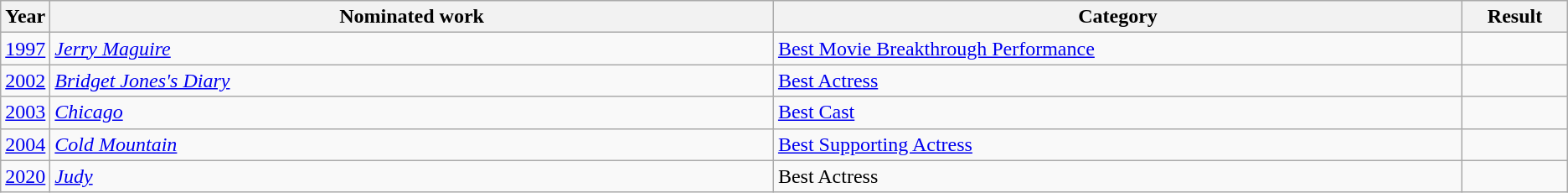<table class="wikitable sortable">
<tr>
<th scope="col" style="width:1em;">Year</th>
<th scope="col" style="width:39em;">Nominated work</th>
<th scope="col" style="width:37em;">Category</th>
<th scope="col" style="width:5em;">Result</th>
</tr>
<tr>
<td><a href='#'>1997</a></td>
<td><em><a href='#'>Jerry Maguire</a></em></td>
<td><a href='#'>Best Movie Breakthrough Performance</a></td>
<td></td>
</tr>
<tr>
<td><a href='#'>2002</a></td>
<td><em><a href='#'>Bridget Jones's Diary</a></em></td>
<td><a href='#'>Best Actress</a></td>
<td></td>
</tr>
<tr>
<td><a href='#'>2003</a></td>
<td><em><a href='#'>Chicago</a></em></td>
<td><a href='#'>Best Cast</a></td>
<td></td>
</tr>
<tr>
<td><a href='#'>2004</a></td>
<td><em><a href='#'>Cold Mountain</a></em></td>
<td><a href='#'>Best Supporting Actress</a></td>
<td></td>
</tr>
<tr>
<td><a href='#'>2020</a></td>
<td><em><a href='#'>Judy</a></em></td>
<td>Best Actress</td>
<td></td>
</tr>
</table>
